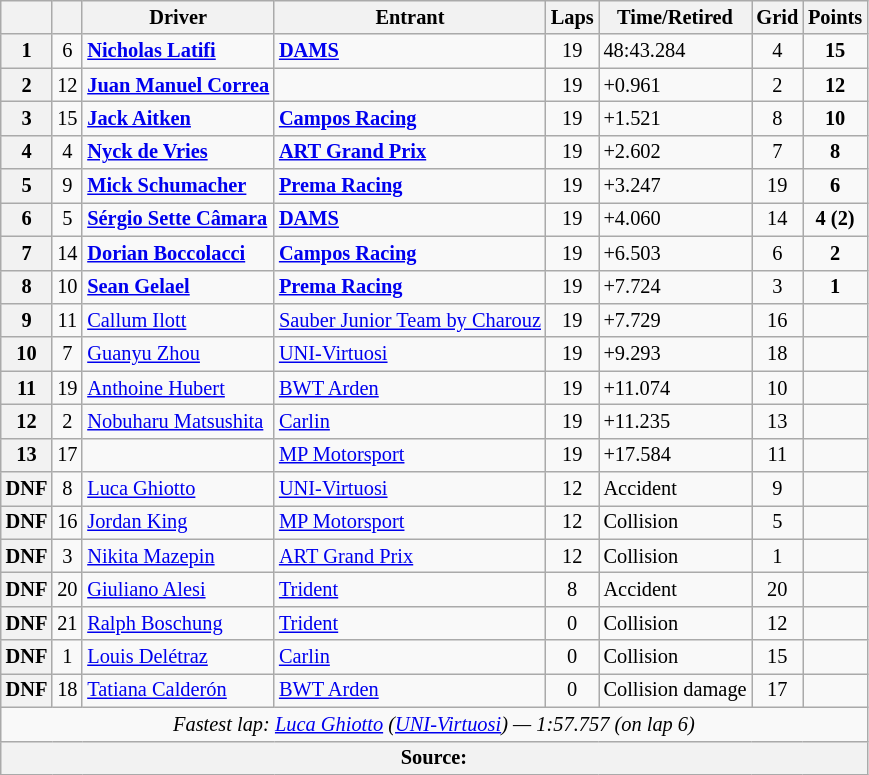<table class="wikitable" style="font-size: 85%;">
<tr>
<th></th>
<th></th>
<th>Driver</th>
<th>Entrant</th>
<th>Laps</th>
<th>Time/Retired</th>
<th>Grid</th>
<th>Points</th>
</tr>
<tr>
<th>1</th>
<td align="center">6</td>
<td> <strong><a href='#'>Nicholas Latifi</a></strong></td>
<td><strong><a href='#'>DAMS</a></strong></td>
<td align="center">19</td>
<td>48:43.284</td>
<td align="center">4</td>
<td align="center"><strong>15</strong></td>
</tr>
<tr>
<th>2</th>
<td align="center">12</td>
<td> <strong><a href='#'>Juan Manuel Correa</a></strong></td>
<td><strong></strong></td>
<td align="center">19</td>
<td>+0.961</td>
<td align="center">2</td>
<td align="center"><strong>12</strong></td>
</tr>
<tr>
<th>3</th>
<td align="center">15</td>
<td> <strong><a href='#'>Jack Aitken</a></strong></td>
<td><strong><a href='#'>Campos Racing</a></strong></td>
<td align="center">19</td>
<td>+1.521</td>
<td align="center">8</td>
<td align="center"><strong>10</strong></td>
</tr>
<tr>
<th>4</th>
<td align="center">4</td>
<td> <strong><a href='#'>Nyck de Vries</a></strong></td>
<td><strong><a href='#'>ART Grand Prix</a></strong></td>
<td align="center">19</td>
<td>+2.602</td>
<td align="center">7</td>
<td align="center"><strong>8</strong></td>
</tr>
<tr>
<th>5</th>
<td align="center">9</td>
<td> <strong><a href='#'>Mick Schumacher</a></strong></td>
<td><strong><a href='#'>Prema Racing</a></strong></td>
<td align="center">19</td>
<td>+3.247</td>
<td align="center">19</td>
<td align="center"><strong>6</strong></td>
</tr>
<tr>
<th>6</th>
<td align="center">5</td>
<td> <strong><a href='#'>Sérgio Sette Câmara</a></strong></td>
<td><strong><a href='#'>DAMS</a></strong></td>
<td align="center">19</td>
<td>+4.060</td>
<td align="center">14</td>
<td align="center"><strong>4 (2)</strong></td>
</tr>
<tr>
<th>7</th>
<td align="center">14</td>
<td> <strong><a href='#'>Dorian Boccolacci</a></strong></td>
<td><strong><a href='#'>Campos Racing</a></strong></td>
<td align="center">19</td>
<td>+6.503</td>
<td align="center">6</td>
<td align="center"><strong>2</strong></td>
</tr>
<tr>
<th>8</th>
<td align="center">10</td>
<td> <strong><a href='#'>Sean Gelael</a></strong></td>
<td><strong><a href='#'>Prema Racing</a></strong></td>
<td align="center">19</td>
<td>+7.724</td>
<td align="center">3</td>
<td align="center"><strong>1</strong></td>
</tr>
<tr>
<th>9</th>
<td align="center">11</td>
<td> <a href='#'>Callum Ilott</a></td>
<td><a href='#'>Sauber Junior Team by Charouz</a></td>
<td align="center">19</td>
<td>+7.729</td>
<td align="center">16</td>
<td align="center"></td>
</tr>
<tr>
<th>10</th>
<td align="center">7</td>
<td> <a href='#'>Guanyu Zhou</a></td>
<td><a href='#'>UNI-Virtuosi</a></td>
<td align="center">19</td>
<td>+9.293</td>
<td align="center">18</td>
<td align="center"></td>
</tr>
<tr>
<th>11</th>
<td align="center">19</td>
<td> <a href='#'>Anthoine Hubert</a></td>
<td><a href='#'>BWT Arden</a></td>
<td align="center">19</td>
<td>+11.074</td>
<td align="center">10</td>
<td align="center"></td>
</tr>
<tr>
<th>12</th>
<td align="center">2</td>
<td> <a href='#'>Nobuharu Matsushita</a></td>
<td><a href='#'>Carlin</a></td>
<td align="center">19</td>
<td>+11.235</td>
<td align="center">13</td>
<td align="center"></td>
</tr>
<tr>
<th>13</th>
<td align="center">17</td>
<td></td>
<td><a href='#'>MP Motorsport</a></td>
<td align="center">19</td>
<td>+17.584</td>
<td align="center">11</td>
<td align="center"></td>
</tr>
<tr>
<th>DNF</th>
<td align="center">8</td>
<td> <a href='#'>Luca Ghiotto</a></td>
<td><a href='#'>UNI-Virtuosi</a></td>
<td align="center">12</td>
<td>Accident</td>
<td align="center">9</td>
<td align="center"></td>
</tr>
<tr>
<th>DNF</th>
<td align="center">16</td>
<td> <a href='#'>Jordan King</a></td>
<td><a href='#'>MP Motorsport</a></td>
<td align="center">12</td>
<td>Collision</td>
<td align="center">5</td>
<td align="center"></td>
</tr>
<tr>
<th>DNF</th>
<td align="center">3</td>
<td> <a href='#'>Nikita Mazepin</a></td>
<td><a href='#'>ART Grand Prix</a></td>
<td align="center">12</td>
<td>Collision</td>
<td align="center">1</td>
<td align="center"></td>
</tr>
<tr>
<th>DNF</th>
<td align="center">20</td>
<td> <a href='#'>Giuliano Alesi</a></td>
<td><a href='#'>Trident</a></td>
<td align="center">8</td>
<td>Accident</td>
<td align="center">20</td>
<td align="center"></td>
</tr>
<tr>
<th>DNF</th>
<td align="center">21</td>
<td> <a href='#'>Ralph Boschung</a></td>
<td><a href='#'>Trident</a></td>
<td align="center">0</td>
<td>Collision</td>
<td align="center">12</td>
<td align="center"></td>
</tr>
<tr>
<th>DNF</th>
<td align="center">1</td>
<td> <a href='#'>Louis Delétraz</a></td>
<td><a href='#'>Carlin</a></td>
<td align="center">0</td>
<td>Collision</td>
<td align="center">15</td>
<td align="center"></td>
</tr>
<tr>
<th>DNF</th>
<td align="center">18</td>
<td> <a href='#'>Tatiana Calderón</a></td>
<td><a href='#'>BWT Arden</a></td>
<td align="center">0</td>
<td>Collision damage</td>
<td align="center">17</td>
<td align="center"></td>
</tr>
<tr>
<td colspan="8" align="center"><em>Fastest lap: <a href='#'>Luca Ghiotto</a> (<a href='#'>UNI-Virtuosi</a>) — 1:57.757 (on lap 6)</em></td>
</tr>
<tr>
<th colspan="8">Source:</th>
</tr>
</table>
